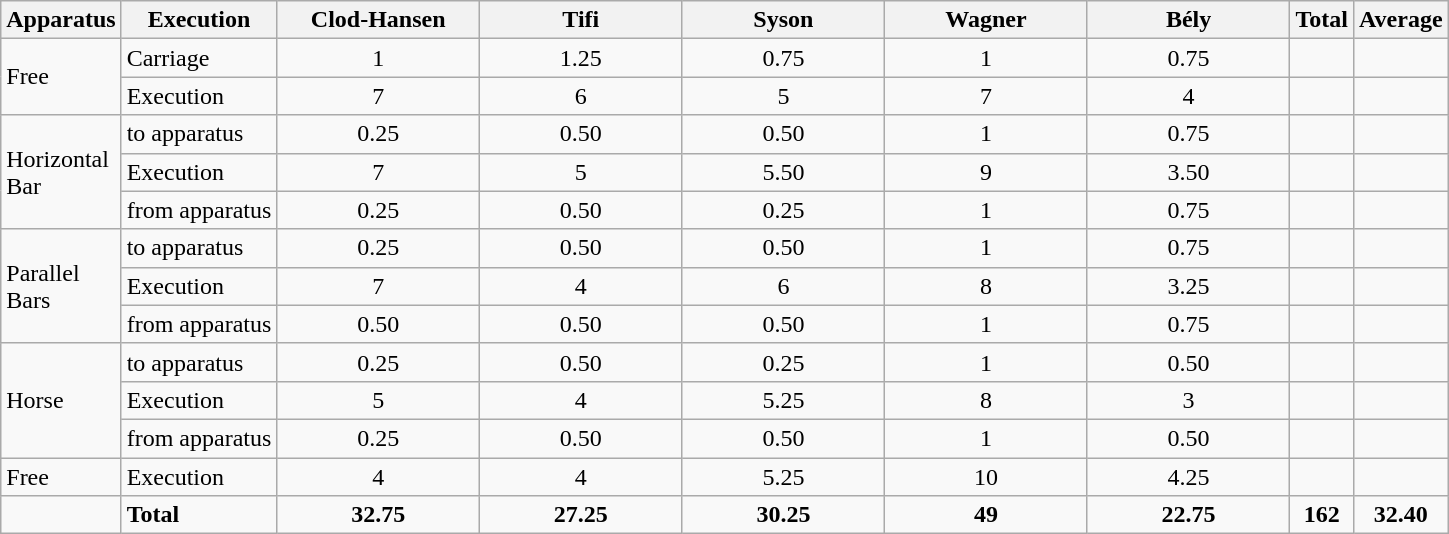<table class="wikitable">
<tr>
<th>Apparatus</th>
<th>Execution</th>
<th width=14%>Clod-Hansen</th>
<th width=14%>Tifi</th>
<th width=14%>Syson</th>
<th width=14%>Wagner</th>
<th width=14%>Bély</th>
<th>Total</th>
<th>Average</th>
</tr>
<tr>
<td rowspan=2>Free</td>
<td>Carriage</td>
<td align="center">1</td>
<td align="center">1.25</td>
<td align="center">0.75</td>
<td align="center">1</td>
<td align="center">0.75</td>
<td></td>
<td></td>
</tr>
<tr>
<td>Execution</td>
<td align="center">7</td>
<td align="center">6</td>
<td align="center">5</td>
<td align="center">7</td>
<td align="center">4</td>
<td></td>
<td></td>
</tr>
<tr>
<td rowspan=3>Horizontal<br>Bar</td>
<td>to apparatus</td>
<td align="center">0.25</td>
<td align="center">0.50</td>
<td align="center">0.50</td>
<td align="center">1</td>
<td align="center">0.75</td>
<td></td>
<td></td>
</tr>
<tr>
<td>Execution</td>
<td align="center">7</td>
<td align="center">5</td>
<td align="center">5.50</td>
<td align="center">9</td>
<td align="center">3.50</td>
<td></td>
<td></td>
</tr>
<tr>
<td>from apparatus</td>
<td align="center">0.25</td>
<td align="center">0.50</td>
<td align="center">0.25</td>
<td align="center">1</td>
<td align="center">0.75</td>
<td></td>
<td></td>
</tr>
<tr>
<td rowspan=3>Parallel<br>Bars</td>
<td>to apparatus</td>
<td align="center">0.25</td>
<td align="center">0.50</td>
<td align="center">0.50</td>
<td align="center">1</td>
<td align="center">0.75</td>
<td></td>
<td></td>
</tr>
<tr>
<td>Execution</td>
<td align="center">7</td>
<td align="center">4</td>
<td align="center">6</td>
<td align="center">8</td>
<td align="center">3.25</td>
<td></td>
<td></td>
</tr>
<tr>
<td>from apparatus</td>
<td align="center">0.50</td>
<td align="center">0.50</td>
<td align="center">0.50</td>
<td align="center">1</td>
<td align="center">0.75</td>
<td></td>
<td></td>
</tr>
<tr>
<td rowspan=3>Horse</td>
<td>to apparatus</td>
<td align="center">0.25</td>
<td align="center">0.50</td>
<td align="center">0.25</td>
<td align="center">1</td>
<td align="center">0.50</td>
<td></td>
<td></td>
</tr>
<tr>
<td>Execution</td>
<td align="center">5</td>
<td align="center">4</td>
<td align="center">5.25</td>
<td align="center">8</td>
<td align="center">3</td>
<td></td>
<td></td>
</tr>
<tr>
<td>from apparatus</td>
<td align="center">0.25</td>
<td align="center">0.50</td>
<td align="center">0.50</td>
<td align="center">1</td>
<td align="center">0.50</td>
<td></td>
<td></td>
</tr>
<tr>
<td>Free</td>
<td>Execution</td>
<td align="center">4</td>
<td align="center">4</td>
<td align="center">5.25</td>
<td align="center">10</td>
<td align="center">4.25</td>
<td></td>
<td></td>
</tr>
<tr>
<td></td>
<td><strong>Total</strong></td>
<td align="center"><strong>32.75</strong></td>
<td align="center"><strong>27.25</strong></td>
<td align="center"><strong>30.25</strong></td>
<td align="center"><strong>49</strong></td>
<td align="center"><strong>22.75</strong></td>
<td align="center"><strong>162</strong></td>
<td align="center"><strong>32.40</strong></td>
</tr>
</table>
